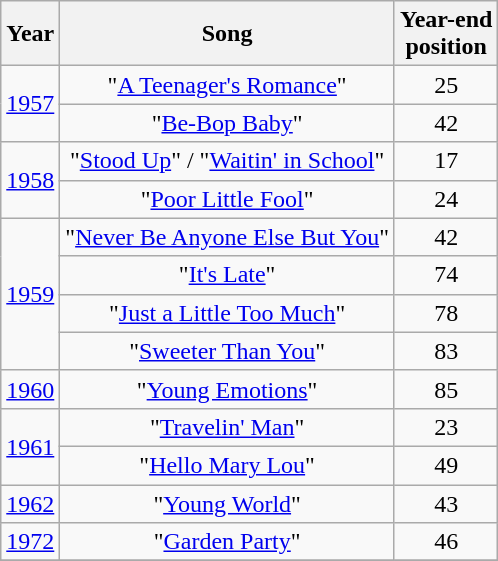<table class="wikitable plainrowheaders" style="text-align:center;" border="1">
<tr>
<th>Year</th>
<th>Song</th>
<th>Year-end<br>position</th>
</tr>
<tr>
<td scope="row" rowspan="2"><a href='#'>1957</a></td>
<td>"<a href='#'>A Teenager's Romance</a>"</td>
<td>25</td>
</tr>
<tr>
<td>"<a href='#'>Be-Bop Baby</a>"</td>
<td>42</td>
</tr>
<tr>
<td scope="row" rowspan="2"><a href='#'>1958</a></td>
<td>"<a href='#'>Stood Up</a>" / "<a href='#'>Waitin' in School</a>"</td>
<td>17</td>
</tr>
<tr>
<td>"<a href='#'>Poor Little Fool</a>"</td>
<td>24</td>
</tr>
<tr>
<td scope="row" rowspan="4"><a href='#'>1959</a></td>
<td>"<a href='#'>Never Be Anyone Else But You</a>"</td>
<td>42</td>
</tr>
<tr>
<td>"<a href='#'>It's Late</a>"</td>
<td>74</td>
</tr>
<tr>
<td>"<a href='#'>Just a Little Too Much</a>"</td>
<td>78</td>
</tr>
<tr>
<td>"<a href='#'>Sweeter Than You</a>"</td>
<td>83</td>
</tr>
<tr>
<td scope="row"><a href='#'>1960</a></td>
<td>"<a href='#'>Young Emotions</a>"</td>
<td>85</td>
</tr>
<tr>
<td scope="row" rowspan="2"><a href='#'>1961</a></td>
<td>"<a href='#'>Travelin' Man</a>"</td>
<td>23</td>
</tr>
<tr>
<td>"<a href='#'>Hello Mary Lou</a>"</td>
<td>49</td>
</tr>
<tr>
<td scope="row"><a href='#'>1962</a></td>
<td>"<a href='#'>Young World</a>"</td>
<td>43</td>
</tr>
<tr>
<td scope="row"><a href='#'>1972</a></td>
<td>"<a href='#'>Garden Party</a>"</td>
<td>46</td>
</tr>
<tr>
</tr>
</table>
